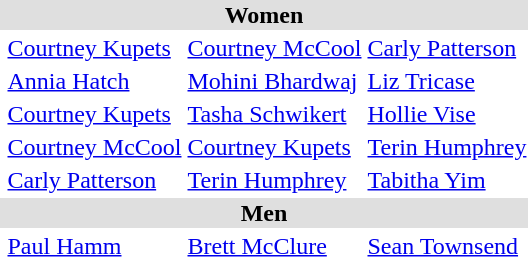<table>
<tr style="background:#dfdfdf;">
<td colspan="4" style="text-align:center;"><strong>Women</strong></td>
</tr>
<tr>
<th scope=row style="text-align:left"></th>
<td><a href='#'>Courtney Kupets</a></td>
<td><a href='#'>Courtney McCool</a></td>
<td><a href='#'>Carly Patterson</a></td>
</tr>
<tr>
<th scope=row style="text-align:left"></th>
<td><a href='#'>Annia Hatch</a></td>
<td><a href='#'>Mohini Bhardwaj</a></td>
<td><a href='#'>Liz Tricase</a></td>
</tr>
<tr>
<th scope=row style="text-align:left"></th>
<td><a href='#'>Courtney Kupets</a></td>
<td><a href='#'>Tasha Schwikert</a></td>
<td><a href='#'>Hollie Vise</a></td>
</tr>
<tr>
<th scope=row style="text-align:left"></th>
<td><a href='#'>Courtney McCool</a></td>
<td><a href='#'>Courtney Kupets</a></td>
<td><a href='#'>Terin Humphrey</a></td>
</tr>
<tr>
<th scope=row style="text-align:left"></th>
<td><a href='#'>Carly Patterson</a></td>
<td><a href='#'>Terin Humphrey</a></td>
<td><a href='#'>Tabitha Yim</a></td>
</tr>
<tr style="background:#dfdfdf;">
<td colspan="4" style="text-align:center;"><strong>Men</strong></td>
</tr>
<tr>
<th scope=row style="text-align:left"></th>
<td><a href='#'>Paul Hamm</a></td>
<td><a href='#'>Brett McClure</a></td>
<td><a href='#'>Sean Townsend</a></td>
</tr>
</table>
